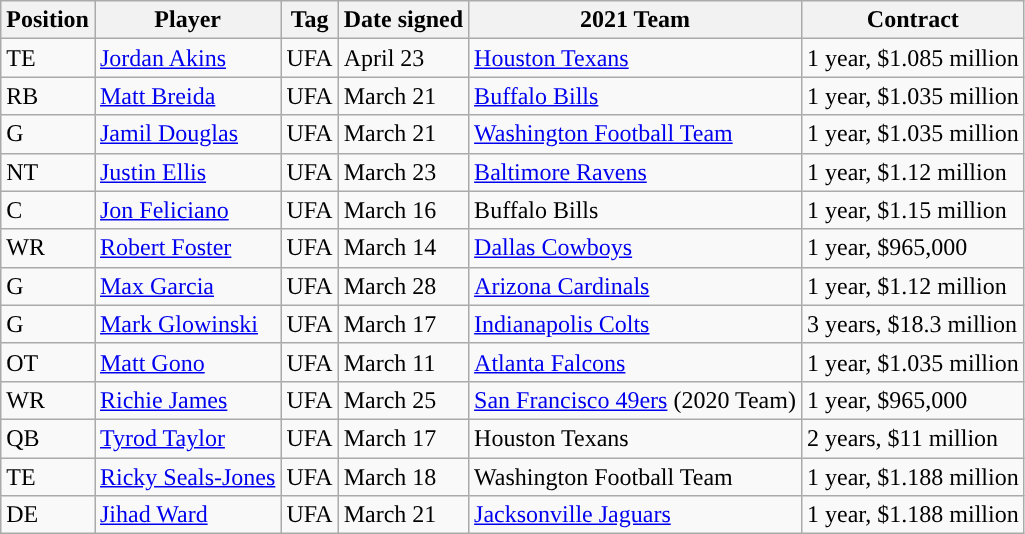<table class="wikitable">
<tr>
<th>Position</th>
<th>Player</th>
<th>Tag</th>
<th>Date signed</th>
<th>2021 Team</th>
<th>Contract</th>
</tr>
<tr>
<td>TE</td>
<td><a href='#'>Jordan Akins</a></td>
<td>UFA</td>
<td>April 23</td>
<td><a href='#'>Houston Texans</a></td>
<td>1 year, $1.085 million</td>
</tr>
<tr>
<td>RB</td>
<td><a href='#'>Matt Breida</a></td>
<td>UFA</td>
<td>March 21</td>
<td><a href='#'>Buffalo Bills</a></td>
<td>1 year, $1.035 million</td>
</tr>
<tr>
<td>G</td>
<td><a href='#'>Jamil Douglas</a></td>
<td>UFA</td>
<td>March 21</td>
<td><a href='#'>Washington Football Team</a></td>
<td>1 year, $1.035 million</td>
</tr>
<tr>
<td>NT</td>
<td><a href='#'>Justin Ellis</a></td>
<td>UFA</td>
<td>March 23</td>
<td><a href='#'>Baltimore Ravens</a></td>
<td>1 year, $1.12 million</td>
</tr>
<tr>
<td>C</td>
<td><a href='#'>Jon Feliciano</a></td>
<td>UFA</td>
<td>March 16</td>
<td>Buffalo Bills</td>
<td>1 year, $1.15 million</td>
</tr>
<tr>
<td>WR</td>
<td><a href='#'>Robert Foster</a></td>
<td>UFA</td>
<td>March 14</td>
<td><a href='#'>Dallas Cowboys</a></td>
<td>1 year, $965,000</td>
</tr>
<tr>
<td>G</td>
<td><a href='#'>Max Garcia</a></td>
<td>UFA</td>
<td>March 28</td>
<td><a href='#'>Arizona Cardinals</a></td>
<td>1 year, $1.12 million</td>
</tr>
<tr>
<td>G</td>
<td><a href='#'>Mark Glowinski</a></td>
<td>UFA</td>
<td>March 17</td>
<td><a href='#'>Indianapolis Colts</a></td>
<td>3 years, $18.3 million</td>
</tr>
<tr>
<td>OT</td>
<td><a href='#'>Matt Gono</a></td>
<td>UFA</td>
<td>March 11</td>
<td><a href='#'>Atlanta Falcons</a></td>
<td>1 year, $1.035 million</td>
</tr>
<tr>
<td>WR</td>
<td><a href='#'>Richie James</a></td>
<td>UFA</td>
<td>March 25</td>
<td><a href='#'>San Francisco 49ers</a> (2020 Team)</td>
<td>1 year, $965,000</td>
</tr>
<tr>
<td>QB</td>
<td><a href='#'>Tyrod Taylor</a></td>
<td>UFA</td>
<td>March 17</td>
<td>Houston Texans</td>
<td>2 years, $11 million</td>
</tr>
<tr>
<td>TE</td>
<td><a href='#'>Ricky Seals-Jones</a></td>
<td>UFA</td>
<td>March 18</td>
<td>Washington Football Team</td>
<td>1 year, $1.188 million</td>
</tr>
<tr>
<td>DE</td>
<td><a href='#'>Jihad Ward</a></td>
<td>UFA</td>
<td>March 21</td>
<td><a href='#'>Jacksonville Jaguars</a></td>
<td>1 year, $1.188 million</td>
</tr>
</table>
